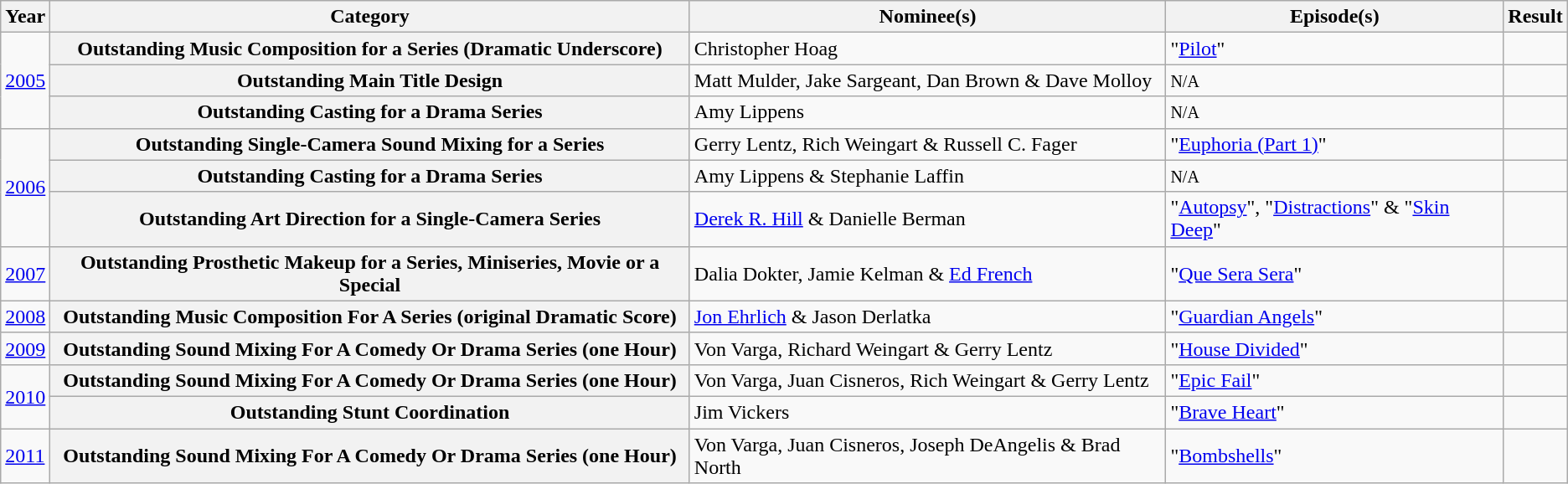<table class="wikitable plainrowheaders">
<tr>
<th scope="col">Year</th>
<th scope="col">Category</th>
<th scope="col">Nominee(s)</th>
<th scope="col">Episode(s)</th>
<th scope="col">Result</th>
</tr>
<tr>
<td rowspan="3"><a href='#'>2005</a></td>
<th scope="row">Outstanding Music Composition for a Series (Dramatic Underscore)</th>
<td>Christopher Hoag</td>
<td>"<a href='#'>Pilot</a>"</td>
<td></td>
</tr>
<tr>
<th scope="row">Outstanding Main Title Design</th>
<td>Matt Mulder, Jake Sargeant, Dan Brown & Dave Molloy</td>
<td><div><small>N/A</small></div></td>
<td></td>
</tr>
<tr>
<th scope="row">Outstanding Casting for a Drama Series</th>
<td>Amy Lippens</td>
<td><div><small>N/A</small></div></td>
<td></td>
</tr>
<tr>
<td rowspan="3"><a href='#'>2006</a></td>
<th scope="row">Outstanding Single-Camera Sound Mixing for a Series</th>
<td>Gerry Lentz, Rich Weingart & Russell C. Fager</td>
<td>"<a href='#'>Euphoria (Part 1)</a>"</td>
<td></td>
</tr>
<tr>
<th scope="row">Outstanding Casting for a Drama Series</th>
<td>Amy Lippens & Stephanie Laffin</td>
<td><div><small>N/A</small></div></td>
<td></td>
</tr>
<tr>
<th scope="row">Outstanding Art Direction for a Single-Camera Series</th>
<td><a href='#'>Derek R. Hill</a> & Danielle Berman</td>
<td>"<a href='#'>Autopsy</a>", "<a href='#'>Distractions</a>" & "<a href='#'>Skin Deep</a>"</td>
<td></td>
</tr>
<tr>
<td><a href='#'>2007</a></td>
<th scope="row">Outstanding Prosthetic Makeup for a Series, Miniseries, Movie or a Special</th>
<td>Dalia Dokter, Jamie Kelman & <a href='#'>Ed French</a></td>
<td>"<a href='#'>Que Sera Sera</a>"</td>
<td></td>
</tr>
<tr>
<td><a href='#'>2008</a></td>
<th scope="row">Outstanding Music Composition For A Series (original Dramatic Score)</th>
<td><a href='#'>Jon Ehrlich</a> & Jason Derlatka</td>
<td>"<a href='#'>Guardian Angels</a>"</td>
<td></td>
</tr>
<tr>
<td><a href='#'>2009</a></td>
<th scope="row">Outstanding Sound Mixing For A Comedy Or Drama Series (one Hour)</th>
<td>Von Varga, Richard Weingart & Gerry Lentz</td>
<td>"<a href='#'>House Divided</a>"</td>
<td></td>
</tr>
<tr>
<td rowspan="2"><a href='#'>2010</a></td>
<th scope="row">Outstanding Sound Mixing For A Comedy Or Drama Series (one Hour)</th>
<td>Von Varga, Juan Cisneros, Rich Weingart & Gerry Lentz</td>
<td>"<a href='#'>Epic Fail</a>"</td>
<td></td>
</tr>
<tr>
<th scope="row">Outstanding Stunt Coordination</th>
<td>Jim Vickers</td>
<td>"<a href='#'>Brave Heart</a>"</td>
<td></td>
</tr>
<tr>
<td><a href='#'>2011</a></td>
<th scope="row">Outstanding Sound Mixing For A Comedy Or Drama Series (one Hour)</th>
<td>Von Varga, Juan Cisneros, Joseph DeAngelis & Brad North</td>
<td>"<a href='#'>Bombshells</a>"</td>
<td></td>
</tr>
</table>
